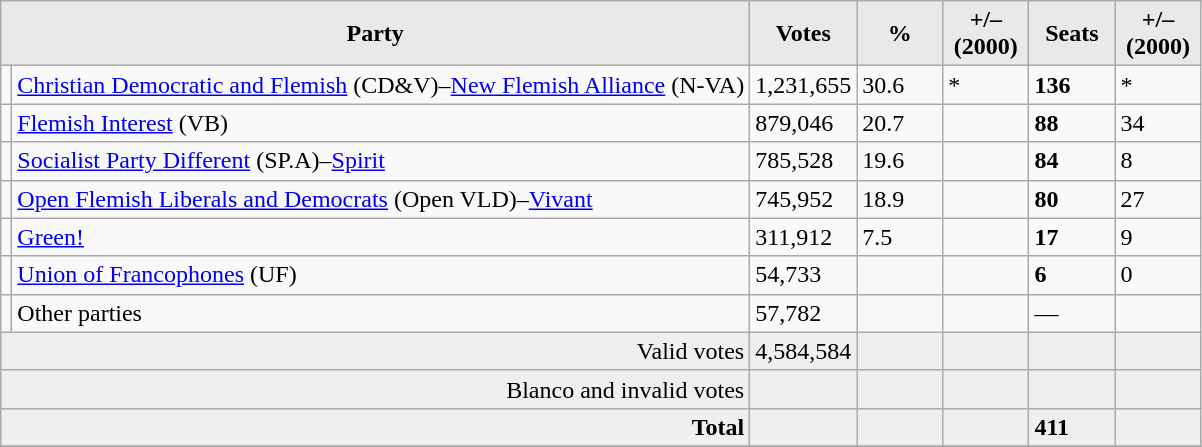<table class="wikitable" font-size=95%>
<tr>
<th style="background-color:#E9E9E9" align=left colspan=2 width=300>Party</th>
<th style="background-color:#E9E9E9" align=left width=50>Votes</th>
<th style="background-color:#E9E9E9" align=left width=50>%</th>
<th style="background-color:#E9E9E9" align=left width=50>+/– (2000)</th>
<th style="background-color:#E9E9E9" align=left width=50>Seats</th>
<th style="background-color:#E9E9E9" align=left width=50>+/– (2000)</th>
</tr>
<tr>
<td></td>
<td align=left><a href='#'>Christian Democratic and Flemish</a> (CD&V)–<a href='#'>New Flemish Alliance</a> (N-VA)</td>
<td>1,231,655</td>
<td>30.6</td>
<td>*</td>
<td><strong>136</strong></td>
<td>*</td>
</tr>
<tr>
<td></td>
<td align=left><a href='#'>Flemish Interest</a> (VB)</td>
<td>879,046</td>
<td>20.7</td>
<td></td>
<td><strong>88</strong></td>
<td> 34</td>
</tr>
<tr>
<td></td>
<td align=left><a href='#'>Socialist Party Different</a> (SP.A)–<a href='#'>Spirit</a></td>
<td>785,528</td>
<td>19.6</td>
<td></td>
<td><strong>84</strong></td>
<td> 8</td>
</tr>
<tr>
<td></td>
<td align=left><a href='#'>Open Flemish Liberals and Democrats</a> (Open VLD)–<a href='#'>Vivant</a></td>
<td>745,952</td>
<td>18.9</td>
<td></td>
<td><strong>80</strong></td>
<td> 27</td>
</tr>
<tr>
<td></td>
<td align=left><a href='#'>Green!</a></td>
<td>311,912</td>
<td>7.5</td>
<td></td>
<td><strong>17</strong></td>
<td> 9</td>
</tr>
<tr>
<td></td>
<td align=left><a href='#'>Union of Francophones</a> (UF)</td>
<td>54,733</td>
<td></td>
<td></td>
<td><strong>6</strong></td>
<td> 0</td>
</tr>
<tr>
<td></td>
<td align=left>Other parties</td>
<td>57,782</td>
<td></td>
<td></td>
<td>—</td>
<td></td>
</tr>
<tr bgcolor=efefef>
<td colspan=2 align=right>Valid votes</td>
<td>4,584,584</td>
<td></td>
<td></td>
<td></td>
<td></td>
</tr>
<tr bgcolor=efefef>
<td colspan=2 align=right>Blanco and invalid votes</td>
<td></td>
<td></td>
<td></td>
<td></td>
<td></td>
</tr>
<tr bgcolor=efefef>
<td colspan=2 align=right><strong>Total</strong></td>
<td></td>
<td></td>
<td></td>
<td><strong>411</strong></td>
<td></td>
</tr>
<tr>
</tr>
</table>
